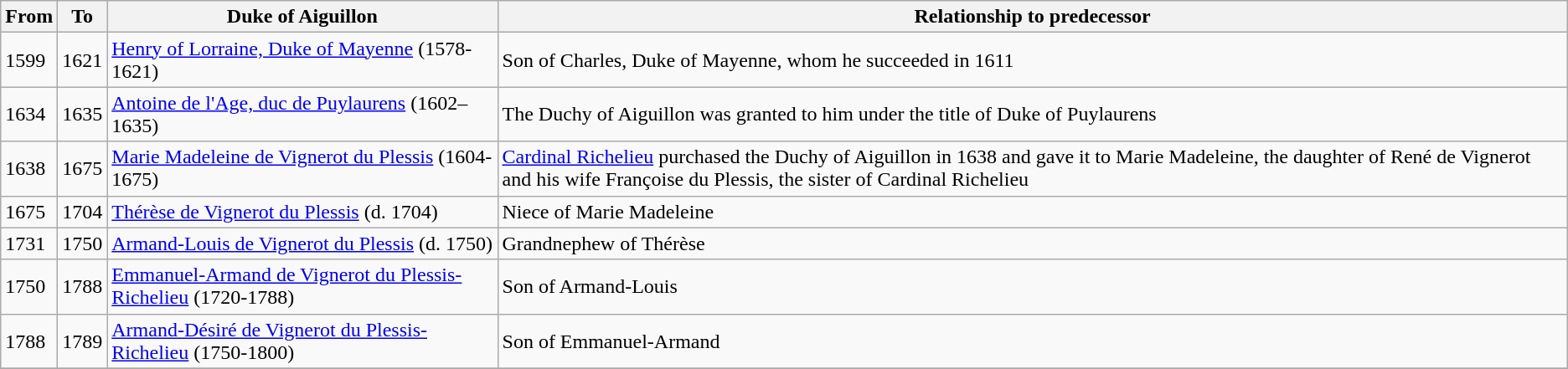<table class="wikitable">
<tr>
<th>From</th>
<th>To</th>
<th>Duke of Aiguillon</th>
<th>Relationship to predecessor</th>
</tr>
<tr>
<td>1599</td>
<td>1621</td>
<td><a href='#'>Henry of Lorraine, Duke of Mayenne</a> (1578-1621)</td>
<td>Son of Charles, Duke of Mayenne, whom he succeeded in 1611</td>
</tr>
<tr>
<td>1634</td>
<td>1635</td>
<td><a href='#'>Antoine de l'Age, duc de Puylaurens</a> (1602–1635)</td>
<td>The Duchy of Aiguillon was granted to him under the title of Duke of Puylaurens</td>
</tr>
<tr>
<td>1638</td>
<td>1675</td>
<td><a href='#'>Marie Madeleine de Vignerot du Plessis</a> (1604-1675)</td>
<td><a href='#'>Cardinal Richelieu</a> purchased the Duchy of Aiguillon in 1638 and gave it to Marie Madeleine, the daughter of René de Vignerot and his wife Françoise du Plessis, the sister of Cardinal Richelieu</td>
</tr>
<tr>
<td>1675</td>
<td>1704</td>
<td><a href='#'>Thérèse de Vignerot du Plessis</a> (d. 1704)</td>
<td>Niece of Marie Madeleine</td>
</tr>
<tr>
<td>1731</td>
<td>1750</td>
<td><a href='#'>Armand-Louis de Vignerot du Plessis</a> (d. 1750)</td>
<td>Grandnephew of Thérèse</td>
</tr>
<tr>
<td>1750</td>
<td>1788</td>
<td><a href='#'>Emmanuel-Armand de Vignerot du Plessis-Richelieu</a> (1720-1788)</td>
<td>Son of Armand-Louis</td>
</tr>
<tr>
<td>1788</td>
<td>1789</td>
<td><a href='#'>Armand-Désiré de Vignerot du Plessis-Richelieu</a> (1750-1800)</td>
<td>Son of Emmanuel-Armand</td>
</tr>
<tr>
</tr>
</table>
